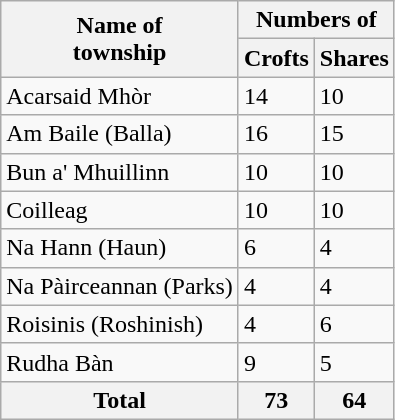<table class=wikitable>
<tr>
<th rowspan=2>Name of<br>township</th>
<th colspan=2>Numbers of</th>
</tr>
<tr>
<th>Crofts</th>
<th>Shares</th>
</tr>
<tr>
<td>Acarsaid Mhòr</td>
<td>14</td>
<td>10</td>
</tr>
<tr>
<td>Am Baile (Balla)</td>
<td>16</td>
<td>15</td>
</tr>
<tr>
<td>Bun a' Mhuillinn</td>
<td>10</td>
<td>10</td>
</tr>
<tr>
<td>Coilleag</td>
<td>10</td>
<td>10</td>
</tr>
<tr>
<td>Na Hann (Haun)</td>
<td>6</td>
<td>4</td>
</tr>
<tr>
<td>Na Pàirceannan (Parks)</td>
<td>4</td>
<td>4</td>
</tr>
<tr>
<td>Roisinis (Roshinish)</td>
<td>4</td>
<td>6</td>
</tr>
<tr>
<td>Rudha Bàn</td>
<td>9</td>
<td>5</td>
</tr>
<tr>
<th>Total</th>
<th>73</th>
<th>64</th>
</tr>
</table>
